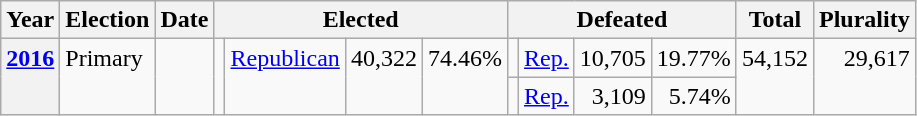<table class="wikitable">
<tr>
<th>Year</th>
<th>Election</th>
<th>Date</th>
<th colspan="4">Elected</th>
<th colspan="4">Defeated</th>
<th>Total</th>
<th>Plurality</th>
</tr>
<tr>
<th rowspan="2" valign="top"><a href='#'>2016</a></th>
<td rowspan="2" valign="top">Primary</td>
<td rowspan="2" valign="top"></td>
<td rowspan="2" valign="top"></td>
<td valign="top" rowspan="2" ><a href='#'>Republican</a></td>
<td rowspan="2" align="right" valign="top">40,322</td>
<td rowspan="2" align="right" valign="top">74.46%</td>
<td valign="top"></td>
<td valign="top" ><a href='#'>Rep.</a></td>
<td align="right" valign="top">10,705</td>
<td align="right" valign="top">19.77%</td>
<td rowspan="2" align="right" valign="top">54,152</td>
<td rowspan="2" align="right" valign="top">29,617</td>
</tr>
<tr>
<td valign="top"></td>
<td valign="top" ><a href='#'>Rep.</a></td>
<td align="right" valign="top">3,109</td>
<td align="right" valign="top">5.74%</td>
</tr>
</table>
